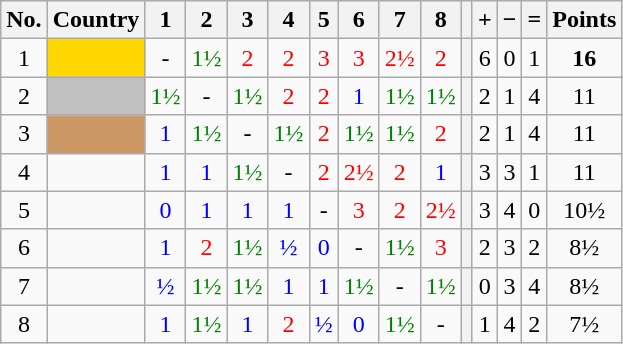<table class="wikitable" style="text-align:center">
<tr>
<th>No.</th>
<th>Country</th>
<th>1</th>
<th>2</th>
<th>3</th>
<th>4</th>
<th>5</th>
<th>6</th>
<th>7</th>
<th>8</th>
<th></th>
<th>+</th>
<th>−</th>
<th>=</th>
<th>Points</th>
</tr>
<tr>
<td>1</td>
<td align=left bgcolor="gold"></td>
<td>-</td>
<td style="color:green;">1½</td>
<td style="color:red;">2</td>
<td style="color:red;">2</td>
<td style="color:red;">3</td>
<td style="color:red;">3</td>
<td style="color:red;">2½</td>
<td style="color:red;">2</td>
<th></th>
<td>6</td>
<td>0</td>
<td>1</td>
<td><strong>16</strong></td>
</tr>
<tr>
<td>2</td>
<td align=left bgcolor="silver"></td>
<td style="color:green;">1½</td>
<td>-</td>
<td style="color:green;">1½</td>
<td style="color:red;">2</td>
<td style="color:red;">2</td>
<td style="color:blue;">1</td>
<td style="color:green;">1½</td>
<td style="color:green;">1½</td>
<th></th>
<td>2</td>
<td>1</td>
<td>4</td>
<td>11</td>
</tr>
<tr>
<td>3</td>
<td align=left bgcolor="CC9966"></td>
<td style="color:blue;">1</td>
<td style="color:green;">1½</td>
<td>-</td>
<td style="color:green;">1½</td>
<td style="color:red;">2</td>
<td style="color:green;">1½</td>
<td style="color:green;">1½</td>
<td style="color:red;">2</td>
<th></th>
<td>2</td>
<td>1</td>
<td>4</td>
<td>11</td>
</tr>
<tr>
<td>4</td>
<td style="text-align: left"></td>
<td style="color:blue;">1</td>
<td style="color:blue;">1</td>
<td style="color:green;">1½</td>
<td>-</td>
<td style="color:red;">2</td>
<td style="color:red;">2½</td>
<td style="color:red;">2</td>
<td style="color:blue;">1</td>
<th></th>
<td>3</td>
<td>3</td>
<td>1</td>
<td>11</td>
</tr>
<tr>
<td>5</td>
<td style="text-align: left"></td>
<td style="color:blue;">0</td>
<td style="color:blue;">1</td>
<td style="color:blue;">1</td>
<td style="color:blue;">1</td>
<td>-</td>
<td style="color:red;">3</td>
<td style="color:red;">2</td>
<td style="color:red;">2½</td>
<th></th>
<td>3</td>
<td>4</td>
<td>0</td>
<td>10½</td>
</tr>
<tr>
<td>6</td>
<td style="text-align: left"></td>
<td style="color:blue;">1</td>
<td style="color:red;">2</td>
<td style="color:green;">1½</td>
<td style="color:blue;">½</td>
<td style="color:blue;">0</td>
<td>-</td>
<td style="color:green;">1½</td>
<td style="color:red;">3</td>
<th></th>
<td>2</td>
<td>3</td>
<td>2</td>
<td>8½</td>
</tr>
<tr>
<td>7</td>
<td style="text-align: left"></td>
<td style="color:blue;">½</td>
<td style="color:green;">1½</td>
<td style="color:green;">1½</td>
<td style="color:blue;">1</td>
<td style="color:blue;">1</td>
<td style="color:green;">1½</td>
<td>-</td>
<td style="color:green;">1½</td>
<th></th>
<td>0</td>
<td>3</td>
<td>4</td>
<td>8½</td>
</tr>
<tr>
<td>8</td>
<td style="text-align: left"></td>
<td style="color:blue;">1</td>
<td style="color:green;">1½</td>
<td style="color:blue;">1</td>
<td style="color:red;">2</td>
<td style="color:blue;">½</td>
<td style="color:blue;">0</td>
<td style="color:green;">1½</td>
<td>-</td>
<th></th>
<td>1</td>
<td>4</td>
<td>2</td>
<td>7½</td>
</tr>
</table>
